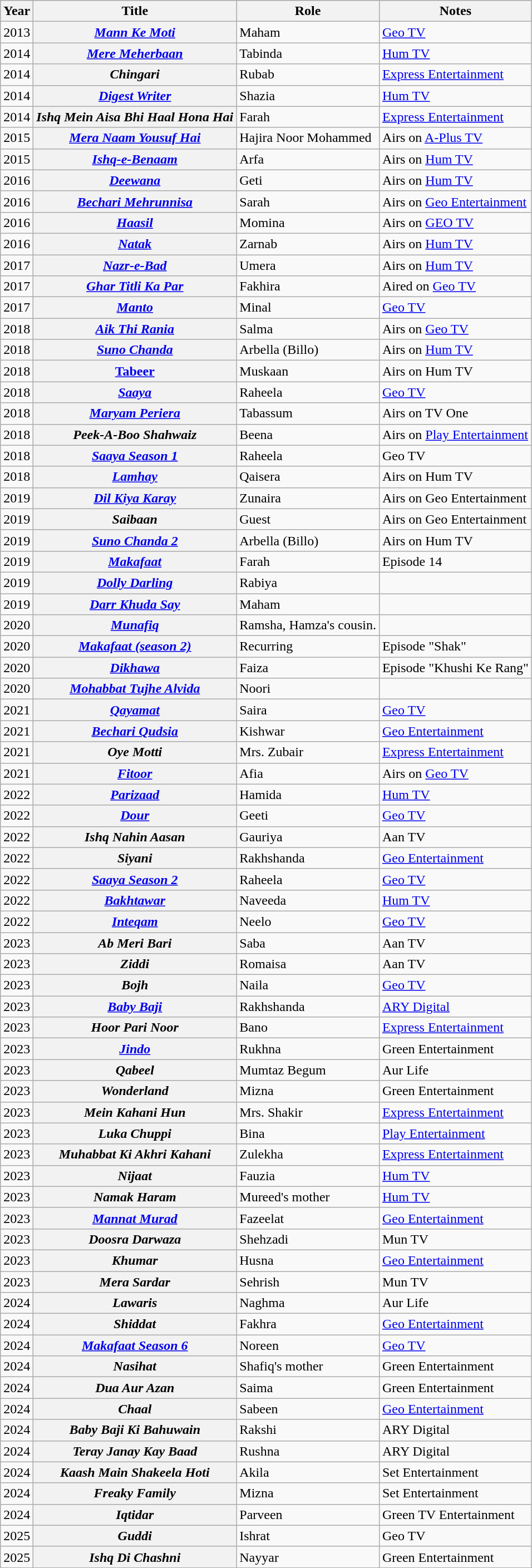<table class="wikitable sortable plainrowheaders">
<tr style="background:#ccc; text-align:center;">
<th scope="col">Year</th>
<th scope="col">Title</th>
<th scope="col">Role</th>
<th scope="col" class="unsortable">Notes</th>
</tr>
<tr>
<td>2013</td>
<th scope="row"><em><a href='#'>Mann Ke Moti</a></em></th>
<td>Maham</td>
<td><a href='#'>Geo TV</a></td>
</tr>
<tr>
<td>2014</td>
<th scope="row"><em><a href='#'>Mere Meherbaan</a></em></th>
<td>Tabinda</td>
<td><a href='#'>Hum TV</a></td>
</tr>
<tr>
<td>2014</td>
<th scope="row"><em>Chingari</em></th>
<td>Rubab</td>
<td><a href='#'>Express Entertainment</a></td>
</tr>
<tr>
<td>2014</td>
<th scope="row"><em><a href='#'>Digest Writer</a></em></th>
<td>Shazia</td>
<td><a href='#'>Hum TV</a></td>
</tr>
<tr>
<td>2014</td>
<th scope="row"><em>Ishq Mein Aisa Bhi Haal Hona Hai</em></th>
<td>Farah</td>
<td><a href='#'>Express Entertainment</a></td>
</tr>
<tr>
<td>2015</td>
<th scope="row"><em><a href='#'>Mera Naam Yousuf Hai</a></em></th>
<td>Hajira Noor Mohammed</td>
<td>Airs on <a href='#'>A-Plus TV</a></td>
</tr>
<tr>
<td>2015</td>
<th scope="row"><em><a href='#'>Ishq-e-Benaam</a></em></th>
<td>Arfa</td>
<td>Airs on <a href='#'>Hum TV</a></td>
</tr>
<tr>
<td>2016</td>
<th scope="row"><em><a href='#'>Deewana</a></em></th>
<td>Geti</td>
<td>Airs on <a href='#'>Hum TV</a></td>
</tr>
<tr>
<td>2016</td>
<th scope="row"><em><a href='#'>Bechari Mehrunnisa</a></em></th>
<td>Sarah</td>
<td>Airs on <a href='#'>Geo Entertainment</a></td>
</tr>
<tr>
<td>2016</td>
<th scope="row"><em><a href='#'>Haasil</a></em></th>
<td>Momina</td>
<td>Airs on <a href='#'>GEO TV</a></td>
</tr>
<tr>
<td>2016</td>
<th scope="row"><em><a href='#'>Natak</a></em></th>
<td>Zarnab</td>
<td>Airs on <a href='#'>Hum TV</a></td>
</tr>
<tr>
<td>2017</td>
<th scope="row"><em><a href='#'>Nazr-e-Bad</a></em></th>
<td>Umera</td>
<td>Airs on <a href='#'>Hum TV</a></td>
</tr>
<tr>
<td>2017</td>
<th scope="row"><em><a href='#'>Ghar Titli Ka Par</a></em></th>
<td>Fakhira</td>
<td>Aired on <a href='#'>Geo TV</a></td>
</tr>
<tr>
<td>2017</td>
<th scope="row"><em><a href='#'>Manto</a></em></th>
<td>Minal</td>
<td><a href='#'>Geo TV</a></td>
</tr>
<tr>
<td>2018</td>
<th scope="row"><em><a href='#'>Aik Thi Rania</a></em></th>
<td>Salma</td>
<td>Airs on <a href='#'>Geo TV</a></td>
</tr>
<tr>
<td>2018</td>
<th scope="row"><em><a href='#'>Suno Chanda</a></em></th>
<td>Arbella (Billo)</td>
<td>Airs on <a href='#'>Hum TV</a></td>
</tr>
<tr>
<td>2018</td>
<th scope="row"><em><a href='#'></em>Tabeer<em></a></em></th>
<td>Muskaan</td>
<td>Airs on Hum TV</td>
</tr>
<tr>
<td>2018</td>
<th scope="row"><em><a href='#'>Saaya</a></em></th>
<td>Raheela</td>
<td><a href='#'>Geo TV</a></td>
</tr>
<tr>
<td>2018</td>
<th scope="row"><em><a href='#'>Maryam Periera</a></em></th>
<td>Tabassum</td>
<td>Airs on TV One</td>
</tr>
<tr>
<td>2018</td>
<th scope="row"><em>Peek-A-Boo Shahwaiz</em> </th>
<td>Beena</td>
<td>Airs on <a href='#'>Play Entertainment</a></td>
</tr>
<tr>
<td>2018</td>
<th scope="row"><em><a href='#'>Saaya Season 1</a></em></th>
<td>Raheela</td>
<td>Geo TV</td>
</tr>
<tr>
<td>2018</td>
<th scope="row"><em><a href='#'>Lamhay</a></em></th>
<td>Qaisera</td>
<td>Airs on Hum TV</td>
</tr>
<tr>
<td>2019</td>
<th scope="row"><em><a href='#'>Dil Kiya Karay</a></em></th>
<td>Zunaira</td>
<td>Airs on Geo Entertainment</td>
</tr>
<tr>
<td>2019</td>
<th scope="row"><em>Saibaan</em></th>
<td>Guest</td>
<td>Airs on Geo Entertainment</td>
</tr>
<tr>
<td>2019</td>
<th scope="row"><em><a href='#'>Suno Chanda 2</a></em></th>
<td>Arbella (Billo)</td>
<td>Airs on Hum TV</td>
</tr>
<tr>
<td>2019</td>
<th scope="row"><em><a href='#'>Makafaat</a></em></th>
<td>Farah</td>
<td>Episode 14</td>
</tr>
<tr>
<td>2019</td>
<th scope="row"><em><a href='#'>Dolly Darling</a></em></th>
<td>Rabiya</td>
<td></td>
</tr>
<tr>
<td>2019</td>
<th scope="row"><em><a href='#'>Darr Khuda Say</a></em></th>
<td>Maham</td>
<td></td>
</tr>
<tr>
<td>2020</td>
<th scope="row"><em><a href='#'>Munafiq</a></em></th>
<td>Ramsha, Hamza's cousin.</td>
<td></td>
</tr>
<tr>
<td>2020</td>
<th scope="row"><em><a href='#'>Makafaat (season 2)</a></em></th>
<td>Recurring</td>
<td>Episode "Shak"</td>
</tr>
<tr>
<td>2020</td>
<th scope="row"><em><a href='#'>Dikhawa</a></em></th>
<td>Faiza</td>
<td>Episode "Khushi Ke Rang"</td>
</tr>
<tr>
<td>2020</td>
<th scope="row"><em><a href='#'>Mohabbat Tujhe Alvida</a></em></th>
<td>Noori</td>
<td></td>
</tr>
<tr>
<td>2021</td>
<th scope="row"><em><a href='#'>Qayamat</a></em></th>
<td>Saira</td>
<td><a href='#'>Geo TV</a></td>
</tr>
<tr>
<td>2021</td>
<th scope="row"><em><a href='#'>Bechari Qudsia</a></em></th>
<td>Kishwar</td>
<td><a href='#'>Geo Entertainment</a></td>
</tr>
<tr>
<td>2021</td>
<th scope="row"><em>Oye Motti</em></th>
<td>Mrs. Zubair</td>
<td><a href='#'>Express Entertainment</a></td>
</tr>
<tr>
<td>2021</td>
<th scope="row"><em><a href='#'>Fitoor</a></em></th>
<td>Afia</td>
<td>Airs on <a href='#'>Geo TV</a></td>
</tr>
<tr>
<td>2022</td>
<th scope="row"><em><a href='#'>Parizaad</a></em></th>
<td>Hamida</td>
<td><a href='#'>Hum TV</a></td>
</tr>
<tr>
<td>2022</td>
<th scope="row"><em><a href='#'>Dour</a></em></th>
<td>Geeti</td>
<td><a href='#'>Geo TV</a></td>
</tr>
<tr>
<td>2022</td>
<th scope="row"><em>Ishq Nahin Aasan</em></th>
<td>Gauriya</td>
<td>Aan TV</td>
</tr>
<tr>
<td>2022</td>
<th scope="row"><em>Siyani</em></th>
<td>Rakhshanda</td>
<td><a href='#'>Geo Entertainment</a></td>
</tr>
<tr>
<td>2022</td>
<th scope="row"><em><a href='#'>Saaya Season 2</a></em></th>
<td>Raheela</td>
<td><a href='#'>Geo TV</a></td>
</tr>
<tr>
<td>2022</td>
<th scope="row"><em><a href='#'>Bakhtawar</a></em></th>
<td>Naveeda</td>
<td><a href='#'>Hum TV</a></td>
</tr>
<tr>
<td>2022</td>
<th scope="row"><em><a href='#'>Inteqam</a></em></th>
<td>Neelo</td>
<td><a href='#'>Geo TV</a></td>
</tr>
<tr>
<td>2023</td>
<th scope="row"><em>Ab Meri Bari</em></th>
<td>Saba</td>
<td>Aan TV</td>
</tr>
<tr>
<td>2023</td>
<th scope="row"><em>Ziddi</em></th>
<td>Romaisa</td>
<td>Aan TV</td>
</tr>
<tr>
<td>2023</td>
<th scope="row"><em>Bojh</em></th>
<td>Naila</td>
<td><a href='#'>Geo TV</a></td>
</tr>
<tr>
<td>2023</td>
<th scope="row"><em><a href='#'>Baby Baji</a></em></th>
<td>Rakhshanda</td>
<td><a href='#'>ARY Digital</a></td>
</tr>
<tr>
<td>2023</td>
<th scope="row"><em>Hoor Pari Noor</em></th>
<td>Bano</td>
<td><a href='#'>Express Entertainment</a></td>
</tr>
<tr>
<td>2023</td>
<th scope="row"><em><a href='#'>Jindo</a></em></th>
<td>Rukhna</td>
<td>Green Entertainment</td>
</tr>
<tr>
<td>2023</td>
<th scope="row"><em>Qabeel</em></th>
<td>Mumtaz Begum</td>
<td>Aur Life</td>
</tr>
<tr>
<td>2023</td>
<th scope="row"><em>Wonderland</em></th>
<td>Mizna</td>
<td>Green Entertainment</td>
</tr>
<tr>
<td>2023</td>
<th scope="row"><em>Mein Kahani Hun</em></th>
<td>Mrs. Shakir</td>
<td><a href='#'>Express Entertainment</a></td>
</tr>
<tr>
<td>2023</td>
<th scope="row"><em>Luka Chuppi</em></th>
<td>Bina</td>
<td><a href='#'>Play Entertainment</a></td>
</tr>
<tr>
<td>2023</td>
<th scope="row"><em>Muhabbat Ki Akhri Kahani</em></th>
<td>Zulekha</td>
<td><a href='#'>Express Entertainment</a></td>
</tr>
<tr>
<td>2023</td>
<th scope="row"><em>Nijaat</em></th>
<td>Fauzia</td>
<td><a href='#'>Hum TV</a></td>
</tr>
<tr>
<td>2023</td>
<th scope="row"><em>Namak Haram</em></th>
<td>Mureed's mother</td>
<td><a href='#'>Hum TV</a></td>
</tr>
<tr>
<td>2023</td>
<th scope="row"><em><a href='#'>Mannat Murad</a></em></th>
<td>Fazeelat</td>
<td><a href='#'>Geo Entertainment</a></td>
</tr>
<tr>
<td>2023</td>
<th scope="row"><em>Doosra Darwaza</em></th>
<td>Shehzadi</td>
<td>Mun TV</td>
</tr>
<tr>
<td>2023</td>
<th scope="row"><em>Khumar</em></th>
<td>Husna</td>
<td><a href='#'>Geo Entertainment</a></td>
</tr>
<tr>
<td>2023</td>
<th scope="row"><em>Mera Sardar</em></th>
<td>Sehrish</td>
<td>Mun TV</td>
</tr>
<tr>
<td>2024</td>
<th scope="row"><em>Lawaris</em></th>
<td>Naghma</td>
<td>Aur Life</td>
</tr>
<tr>
<td>2024</td>
<th scope="row"><em>Shiddat</em></th>
<td>Fakhra</td>
<td><a href='#'>Geo Entertainment</a></td>
</tr>
<tr>
<td>2024</td>
<th scope="row"><em><a href='#'>Makafaat Season 6</a></em></th>
<td>Noreen</td>
<td><a href='#'>Geo TV</a></td>
</tr>
<tr>
<td>2024</td>
<th scope="row"><em>Nasihat</em></th>
<td>Shafiq's mother</td>
<td>Green Entertainment</td>
</tr>
<tr>
<td>2024</td>
<th scope="row"><em>Dua Aur Azan</em></th>
<td>Saima</td>
<td>Green Entertainment</td>
</tr>
<tr>
<td>2024</td>
<th scope="row"><em>Chaal</em></th>
<td>Sabeen</td>
<td><a href='#'>Geo Entertainment</a></td>
</tr>
<tr>
<td>2024</td>
<th scope="row"><em>Baby Baji Ki Bahuwain</em></th>
<td>Rakshi</td>
<td>ARY Digital</td>
</tr>
<tr>
<td>2024</td>
<th scope="row"><em>Teray Janay Kay Baad</em></th>
<td>Rushna</td>
<td>ARY Digital</td>
</tr>
<tr>
<td>2024</td>
<th scope="row"><em>Kaash Main Shakeela Hoti</em></th>
<td>Akila</td>
<td>Set Entertainment</td>
</tr>
<tr>
<td>2024</td>
<th scope="row"><em>Freaky Family</em></th>
<td>Mizna</td>
<td>Set Entertainment</td>
</tr>
<tr>
<td>2024</td>
<th scope="row"><em>Iqtidar</em></th>
<td>Parveen</td>
<td>Green TV Entertainment</td>
</tr>
<tr>
<td>2025</td>
<th scope="row"><em>Guddi</em></th>
<td>Ishrat</td>
<td>Geo TV</td>
</tr>
<tr>
<td>2025</td>
<th scope="row"><em>Ishq Di Chashni</em></th>
<td>Nayyar</td>
<td>Green Entertainment</td>
</tr>
</table>
